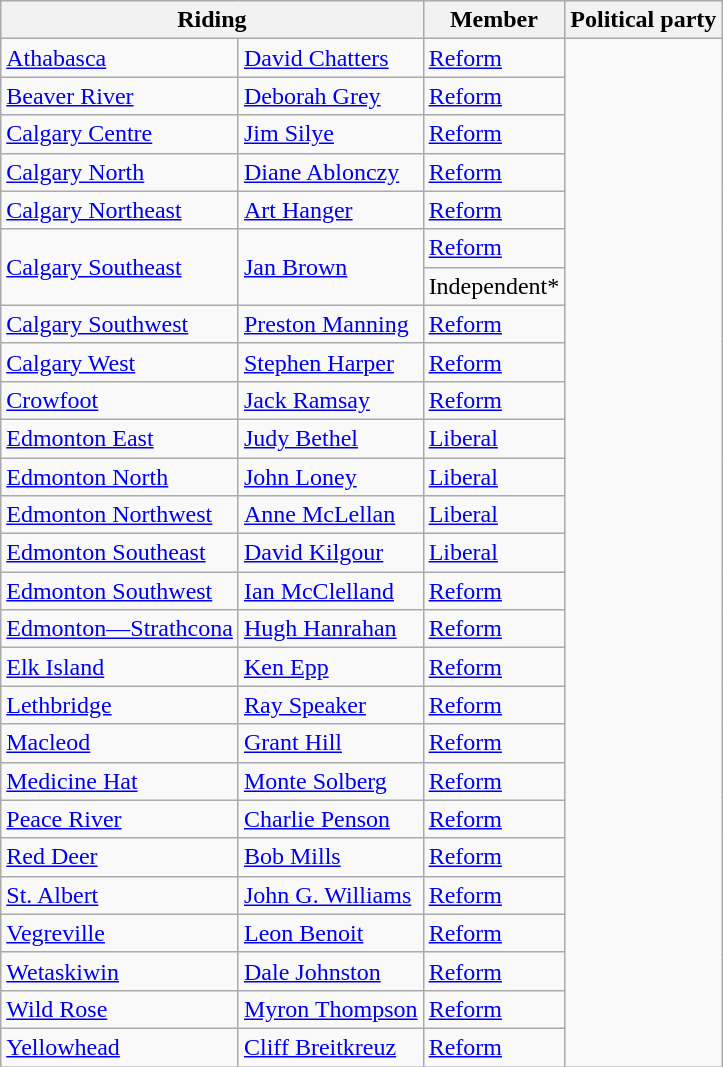<table class="wikitable">
<tr>
<th colspan=2>Riding</th>
<th>Member</th>
<th>Political party</th>
</tr>
<tr>
<td><a href='#'>Athabasca</a></td>
<td><a href='#'>David Chatters</a></td>
<td><a href='#'>Reform</a></td>
</tr>
<tr>
<td><a href='#'>Beaver River</a></td>
<td><a href='#'>Deborah Grey</a></td>
<td><a href='#'>Reform</a></td>
</tr>
<tr>
<td><a href='#'>Calgary Centre</a></td>
<td><a href='#'>Jim Silye</a></td>
<td><a href='#'>Reform</a></td>
</tr>
<tr>
<td><a href='#'>Calgary North</a></td>
<td><a href='#'>Diane Ablonczy</a></td>
<td><a href='#'>Reform</a></td>
</tr>
<tr>
<td><a href='#'>Calgary Northeast</a></td>
<td><a href='#'>Art Hanger</a></td>
<td><a href='#'>Reform</a></td>
</tr>
<tr>
<td rowspan="2"><a href='#'>Calgary Southeast</a></td>
<td rowspan="2"><a href='#'>Jan Brown</a></td>
<td><a href='#'>Reform</a></td>
</tr>
<tr>
<td>Independent*</td>
</tr>
<tr>
<td><a href='#'>Calgary Southwest</a></td>
<td><a href='#'>Preston Manning</a></td>
<td><a href='#'>Reform</a></td>
</tr>
<tr>
<td><a href='#'>Calgary West</a></td>
<td><a href='#'>Stephen Harper</a></td>
<td><a href='#'>Reform</a></td>
</tr>
<tr>
<td><a href='#'>Crowfoot</a></td>
<td><a href='#'>Jack Ramsay</a></td>
<td><a href='#'>Reform</a></td>
</tr>
<tr>
<td><a href='#'>Edmonton East</a></td>
<td><a href='#'>Judy Bethel</a></td>
<td><a href='#'>Liberal</a></td>
</tr>
<tr>
<td><a href='#'>Edmonton North</a></td>
<td><a href='#'>John Loney</a></td>
<td><a href='#'>Liberal</a></td>
</tr>
<tr>
<td><a href='#'>Edmonton Northwest</a></td>
<td><a href='#'>Anne McLellan</a></td>
<td><a href='#'>Liberal</a></td>
</tr>
<tr>
<td><a href='#'>Edmonton Southeast</a></td>
<td><a href='#'>David Kilgour</a></td>
<td><a href='#'>Liberal</a></td>
</tr>
<tr>
<td><a href='#'>Edmonton Southwest</a></td>
<td><a href='#'>Ian McClelland</a></td>
<td><a href='#'>Reform</a></td>
</tr>
<tr>
<td><a href='#'>Edmonton—Strathcona</a></td>
<td><a href='#'>Hugh Hanrahan</a></td>
<td><a href='#'>Reform</a></td>
</tr>
<tr>
<td><a href='#'>Elk Island</a></td>
<td><a href='#'>Ken Epp</a></td>
<td><a href='#'>Reform</a></td>
</tr>
<tr>
<td><a href='#'>Lethbridge</a></td>
<td><a href='#'>Ray Speaker</a></td>
<td><a href='#'>Reform</a></td>
</tr>
<tr>
<td><a href='#'>Macleod</a></td>
<td><a href='#'>Grant Hill</a></td>
<td><a href='#'>Reform</a></td>
</tr>
<tr>
<td><a href='#'>Medicine Hat</a></td>
<td><a href='#'>Monte Solberg</a></td>
<td><a href='#'>Reform</a></td>
</tr>
<tr>
<td><a href='#'>Peace River</a></td>
<td><a href='#'>Charlie Penson</a></td>
<td><a href='#'>Reform</a></td>
</tr>
<tr>
<td><a href='#'>Red Deer</a></td>
<td><a href='#'>Bob Mills</a></td>
<td><a href='#'>Reform</a></td>
</tr>
<tr>
<td><a href='#'>St. Albert</a></td>
<td><a href='#'>John G. Williams</a></td>
<td><a href='#'>Reform</a></td>
</tr>
<tr>
<td><a href='#'>Vegreville</a></td>
<td><a href='#'>Leon Benoit</a></td>
<td><a href='#'>Reform</a></td>
</tr>
<tr>
<td><a href='#'>Wetaskiwin</a></td>
<td><a href='#'>Dale Johnston</a></td>
<td><a href='#'>Reform</a></td>
</tr>
<tr>
<td><a href='#'>Wild Rose</a></td>
<td><a href='#'>Myron Thompson</a></td>
<td><a href='#'>Reform</a></td>
</tr>
<tr>
<td><a href='#'>Yellowhead</a></td>
<td><a href='#'>Cliff Breitkreuz</a></td>
<td><a href='#'>Reform</a></td>
</tr>
</table>
